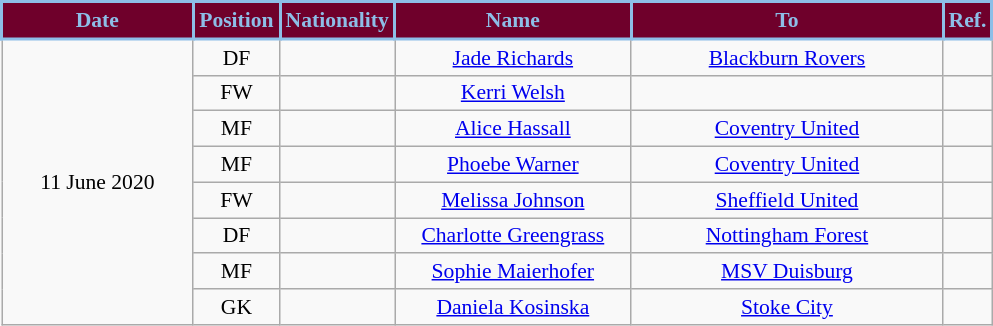<table class="wikitable" style="text-align:center; font-size:90%; ">
<tr>
<th style="background:#6F002B; color:#8DBEE7;border:2px solid #8DBEE7; width:120px;">Date</th>
<th style="background:#6F002B; color:#8DBEE7;border:2px solid #8DBEE7; width:50px;">Position</th>
<th style="background:#6F002B; color:#8DBEE7;border:2px solid #8DBEE7; width:50px;">Nationality</th>
<th style="background:#6F002B; color:#8DBEE7;border:2px solid #8DBEE7; width:150px;">Name</th>
<th style="background:#6F002B; color:#8DBEE7;border:2px solid #8DBEE7; width:200px;">To</th>
<th style="background:#6F002B; color:#8DBEE7;border:2px solid #8DBEE7; width:25px;">Ref.</th>
</tr>
<tr>
<td rowspan="8">11 June 2020</td>
<td>DF</td>
<td></td>
<td><a href='#'>Jade Richards</a></td>
<td> <a href='#'>Blackburn Rovers</a></td>
<td></td>
</tr>
<tr>
<td>FW</td>
<td></td>
<td><a href='#'>Kerri Welsh</a></td>
<td></td>
<td></td>
</tr>
<tr>
<td>MF</td>
<td></td>
<td><a href='#'>Alice Hassall</a></td>
<td> <a href='#'>Coventry United</a></td>
<td></td>
</tr>
<tr>
<td>MF</td>
<td></td>
<td><a href='#'>Phoebe Warner</a></td>
<td> <a href='#'>Coventry United</a></td>
<td></td>
</tr>
<tr>
<td>FW</td>
<td></td>
<td><a href='#'>Melissa Johnson</a></td>
<td> <a href='#'>Sheffield United</a></td>
<td></td>
</tr>
<tr>
<td>DF</td>
<td></td>
<td><a href='#'>Charlotte Greengrass</a></td>
<td> <a href='#'>Nottingham Forest</a></td>
<td></td>
</tr>
<tr>
<td>MF</td>
<td></td>
<td><a href='#'>Sophie Maierhofer</a></td>
<td> <a href='#'>MSV Duisburg</a></td>
<td></td>
</tr>
<tr>
<td>GK</td>
<td></td>
<td><a href='#'>Daniela Kosinska</a></td>
<td> <a href='#'>Stoke City</a></td>
<td></td>
</tr>
</table>
